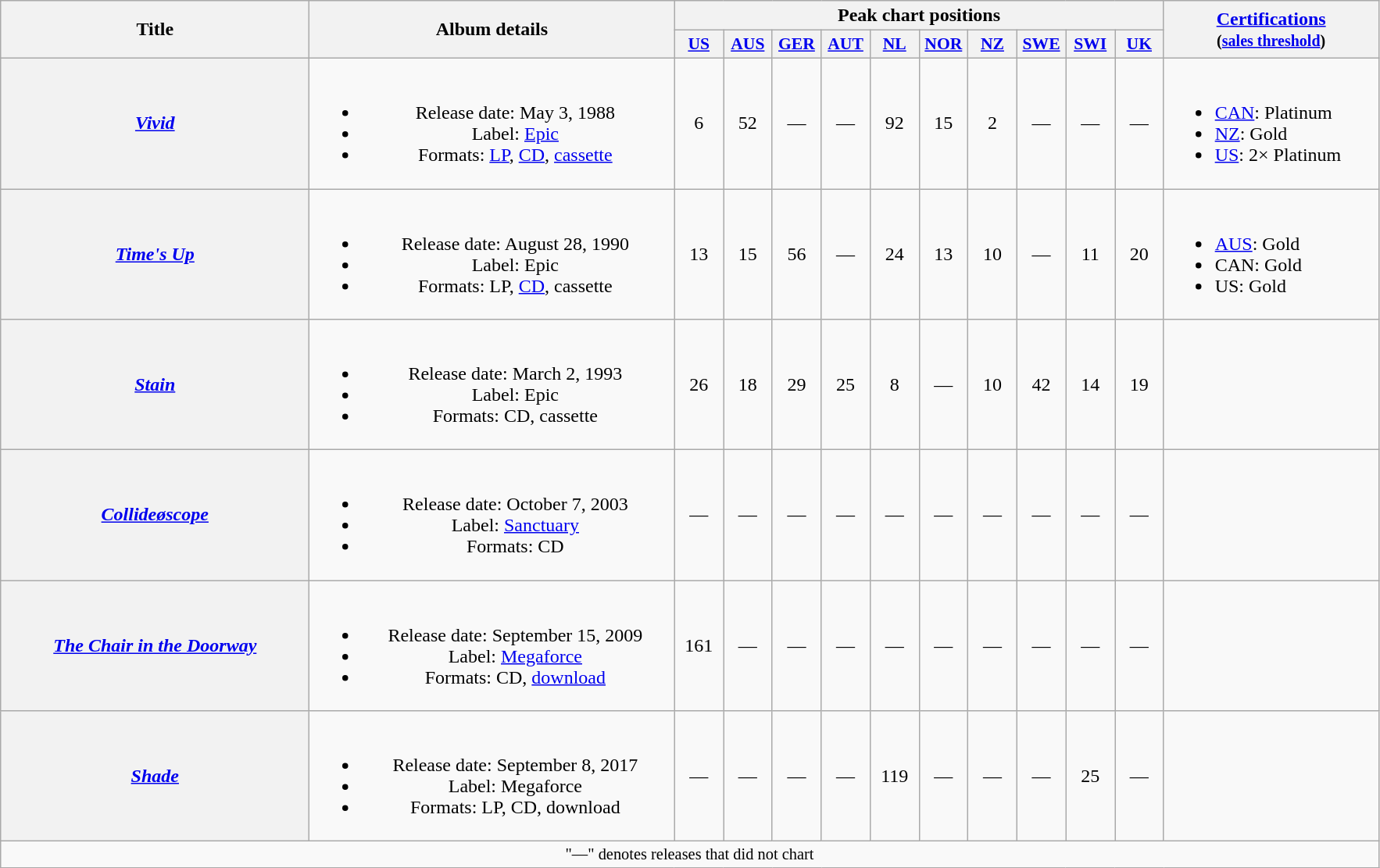<table class="wikitable plainrowheaders" style="text-align:center;">
<tr>
<th rowspan="2" style="width:16em;">Title</th>
<th rowspan="2" style="width:19em;">Album details</th>
<th colspan="10">Peak chart positions</th>
<th rowspan="2" style="width:11em;"><a href='#'>Certifications</a><br><small>(<a href='#'>sales threshold</a>)</small></th>
</tr>
<tr style="font-size:90%;">
<th width="35"><a href='#'>US</a><br></th>
<th width="35"><a href='#'>AUS</a><br></th>
<th width="35"><a href='#'>GER</a></th>
<th width="35"><a href='#'>AUT</a><br></th>
<th width="35"><a href='#'>NL</a><br></th>
<th width="35"><a href='#'>NOR</a><br></th>
<th width="35"><a href='#'>NZ</a><br></th>
<th width="35"><a href='#'>SWE</a><br></th>
<th width="35"><a href='#'>SWI</a><br></th>
<th width="35"><a href='#'>UK</a><br></th>
</tr>
<tr>
<th scope="row"><em><a href='#'>Vivid</a></em></th>
<td><br><ul><li>Release date: May 3, 1988</li><li>Label: <a href='#'>Epic</a></li><li>Formats: <a href='#'>LP</a>, <a href='#'>CD</a>, <a href='#'>cassette</a></li></ul></td>
<td>6</td>
<td>52</td>
<td>—</td>
<td>—</td>
<td>92</td>
<td>15</td>
<td>2</td>
<td>—</td>
<td>—</td>
<td>—</td>
<td align="left"><br><ul><li><a href='#'>CAN</a>: Platinum</li><li><a href='#'>NZ</a>: Gold</li><li><a href='#'>US</a>: 2× Platinum</li></ul></td>
</tr>
<tr>
<th scope="row"><em><a href='#'>Time's Up</a></em></th>
<td><br><ul><li>Release date: August 28, 1990</li><li>Label: Epic</li><li>Formats: LP, <a href='#'>CD</a>, cassette</li></ul></td>
<td>13</td>
<td>15</td>
<td>56</td>
<td>—</td>
<td>24</td>
<td>13</td>
<td>10</td>
<td>—</td>
<td>11</td>
<td>20</td>
<td align="left"><br><ul><li><a href='#'>AUS</a>: Gold</li><li>CAN: Gold</li><li>US: Gold</li></ul></td>
</tr>
<tr>
<th scope="row"><em><a href='#'>Stain</a></em></th>
<td><br><ul><li>Release date: March 2, 1993</li><li>Label: Epic</li><li>Formats: CD, cassette</li></ul></td>
<td>26</td>
<td>18</td>
<td>29</td>
<td>25</td>
<td>8</td>
<td>—</td>
<td>10</td>
<td>42</td>
<td>14</td>
<td>19</td>
<td></td>
</tr>
<tr>
<th scope="row"><em><a href='#'>Collideøscope</a></em></th>
<td><br><ul><li>Release date: October 7, 2003</li><li>Label: <a href='#'>Sanctuary</a></li><li>Formats: CD</li></ul></td>
<td>—</td>
<td>—</td>
<td>—</td>
<td>—</td>
<td>—</td>
<td>—</td>
<td>—</td>
<td>—</td>
<td>—</td>
<td>—</td>
<td></td>
</tr>
<tr>
<th scope="row"><em><a href='#'>The Chair in the Doorway</a></em></th>
<td><br><ul><li>Release date: September 15, 2009</li><li>Label: <a href='#'>Megaforce</a></li><li>Formats: CD, <a href='#'>download</a></li></ul></td>
<td>161</td>
<td>—</td>
<td>—</td>
<td>—</td>
<td>—</td>
<td>—</td>
<td>—</td>
<td>—</td>
<td>—</td>
<td>—</td>
<td></td>
</tr>
<tr>
<th scope="row"><em><a href='#'>Shade</a></em></th>
<td><br><ul><li>Release date: September 8, 2017</li><li>Label: Megaforce</li><li>Formats: LP, CD, download</li></ul></td>
<td>—</td>
<td>—</td>
<td>—</td>
<td>—</td>
<td>119</td>
<td>—</td>
<td>—</td>
<td>—</td>
<td>25</td>
<td>—</td>
<td></td>
</tr>
<tr>
<td colspan="16" style="font-size:85%">"—" denotes releases that did not chart</td>
</tr>
</table>
